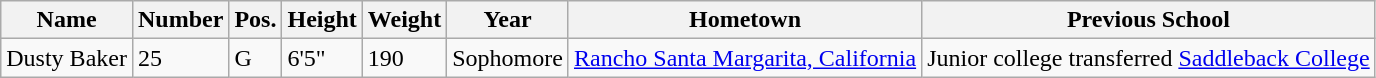<table class="wikitable sortable" border="1">
<tr>
<th>Name</th>
<th>Number</th>
<th>Pos.</th>
<th>Height</th>
<th>Weight</th>
<th>Year</th>
<th>Hometown</th>
<th class="unsortable">Previous School</th>
</tr>
<tr>
<td>Dusty Baker</td>
<td>25</td>
<td>G</td>
<td>6'5"</td>
<td>190</td>
<td>Sophomore</td>
<td><a href='#'>Rancho Santa Margarita, California</a></td>
<td>Junior college transferred <a href='#'>Saddleback College</a></td>
</tr>
</table>
